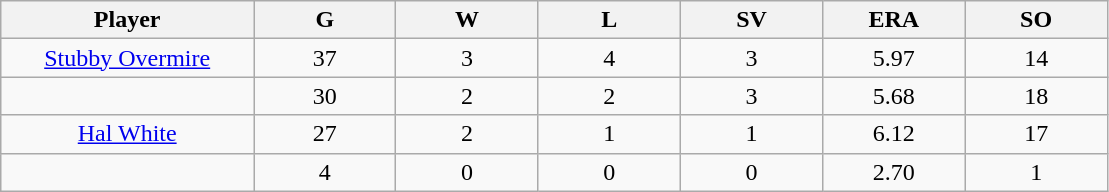<table class="wikitable sortable">
<tr>
<th bgcolor="#DDDDFF" width="16%">Player</th>
<th bgcolor="#DDDDFF" width="9%">G</th>
<th bgcolor="#DDDDFF" width="9%">W</th>
<th bgcolor="#DDDDFF" width="9%">L</th>
<th bgcolor="#DDDDFF" width="9%">SV</th>
<th bgcolor="#DDDDFF" width="9%">ERA</th>
<th bgcolor="#DDDDFF" width="9%">SO</th>
</tr>
<tr align="center">
<td><a href='#'>Stubby Overmire</a></td>
<td>37</td>
<td>3</td>
<td>4</td>
<td>3</td>
<td>5.97</td>
<td>14</td>
</tr>
<tr align="center">
<td></td>
<td>30</td>
<td>2</td>
<td>2</td>
<td>3</td>
<td>5.68</td>
<td>18</td>
</tr>
<tr align="center">
<td><a href='#'>Hal White</a></td>
<td>27</td>
<td>2</td>
<td>1</td>
<td>1</td>
<td>6.12</td>
<td>17</td>
</tr>
<tr align="center">
<td></td>
<td>4</td>
<td>0</td>
<td>0</td>
<td>0</td>
<td>2.70</td>
<td>1</td>
</tr>
</table>
